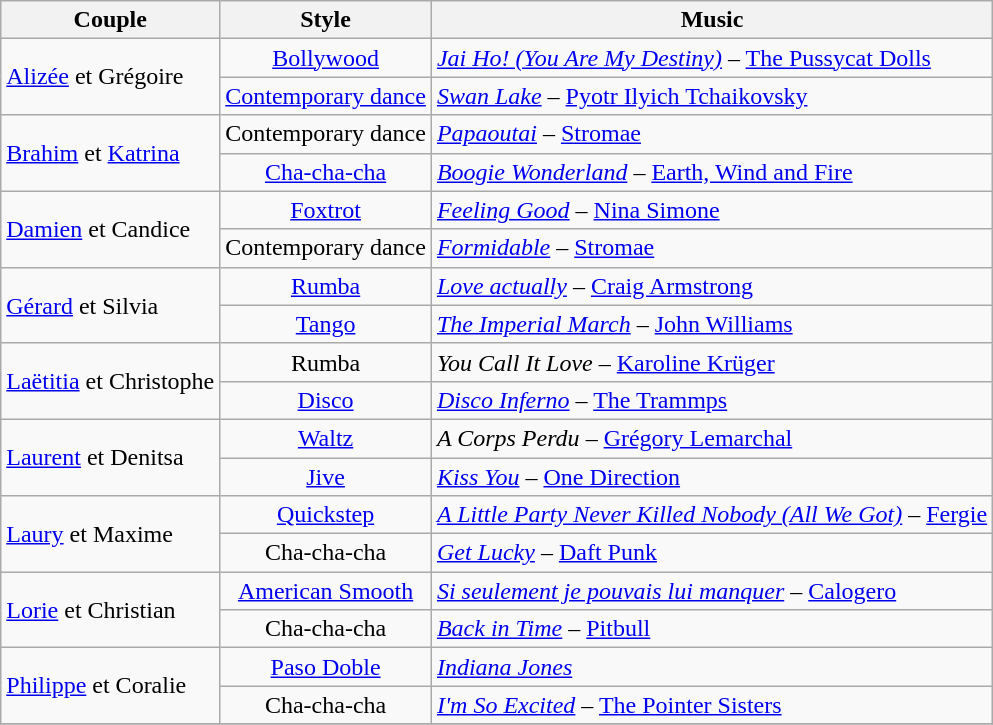<table class="wikitable">
<tr>
<th>Couple</th>
<th>Style</th>
<th>Music</th>
</tr>
<tr>
<td rowspan="2"><a href='#'>Alizée</a> et Grégoire</td>
<td style="text-align:center;"><a href='#'>Bollywood</a></td>
<td><em><a href='#'>Jai Ho! (You Are My Destiny)</a></em> – <a href='#'>The Pussycat Dolls</a></td>
</tr>
<tr>
<td style="text-align:center;"><a href='#'>Contemporary dance</a></td>
<td><em><a href='#'>Swan Lake</a></em> – <a href='#'>Pyotr Ilyich Tchaikovsky</a></td>
</tr>
<tr>
<td rowspan="2"><a href='#'>Brahim</a> et <a href='#'>Katrina</a></td>
<td style="text-align:center;">Contemporary dance</td>
<td><em><a href='#'>Papaoutai</a></em> – <a href='#'>Stromae</a></td>
</tr>
<tr>
<td style="text-align:center;"><a href='#'>Cha-cha-cha</a></td>
<td><em><a href='#'>Boogie Wonderland</a></em> – <a href='#'>Earth, Wind and Fire</a></td>
</tr>
<tr>
<td rowspan="2"><a href='#'>Damien</a> et Candice</td>
<td style="text-align:center;"><a href='#'>Foxtrot</a></td>
<td><em><a href='#'>Feeling Good</a></em> – <a href='#'>Nina Simone</a></td>
</tr>
<tr>
<td style="text-align:center;">Contemporary dance</td>
<td><em><a href='#'>Formidable</a></em> – <a href='#'>Stromae</a></td>
</tr>
<tr>
<td rowspan="2"><a href='#'>Gérard</a> et Silvia</td>
<td style="text-align:center;"><a href='#'>Rumba</a></td>
<td><em><a href='#'>Love actually</a></em> – <a href='#'>Craig Armstrong</a></td>
</tr>
<tr>
<td style="text-align:center;"><a href='#'>Tango</a></td>
<td><em><a href='#'>The Imperial March</a></em> – <a href='#'>John Williams</a></td>
</tr>
<tr>
<td rowspan="2"><a href='#'>Laëtitia</a> et Christophe</td>
<td style="text-align:center;">Rumba</td>
<td><em>You Call It Love</em> – <a href='#'>Karoline Krüger</a></td>
</tr>
<tr>
<td style="text-align:center;"><a href='#'>Disco</a></td>
<td><em><a href='#'>Disco Inferno</a></em> – <a href='#'>The Trammps</a></td>
</tr>
<tr>
<td rowspan="2"><a href='#'>Laurent</a> et Denitsa</td>
<td style="text-align:center;"><a href='#'>Waltz</a></td>
<td><em>A Corps Perdu</em> – <a href='#'>Grégory Lemarchal</a></td>
</tr>
<tr>
<td style="text-align:center;"><a href='#'>Jive</a></td>
<td><em><a href='#'>Kiss You</a></em> – <a href='#'>One Direction</a></td>
</tr>
<tr>
<td rowspan="2"><a href='#'>Laury</a> et Maxime</td>
<td style="text-align:center;"><a href='#'>Quickstep</a></td>
<td><em><a href='#'>A Little Party Never Killed Nobody (All We Got)</a></em> – <a href='#'>Fergie</a></td>
</tr>
<tr>
<td style="text-align:center;">Cha-cha-cha</td>
<td><em><a href='#'>Get Lucky</a></em> – <a href='#'>Daft Punk</a></td>
</tr>
<tr>
<td rowspan="2"><a href='#'>Lorie</a> et Christian</td>
<td style="text-align:center;"><a href='#'>American Smooth</a></td>
<td><em><a href='#'>Si seulement je pouvais lui manquer</a></em> – <a href='#'>Calogero</a></td>
</tr>
<tr>
<td style="text-align:center;">Cha-cha-cha</td>
<td><em><a href='#'>Back in Time</a></em> – <a href='#'>Pitbull</a></td>
</tr>
<tr>
<td rowspan="2"><a href='#'>Philippe</a> et Coralie</td>
<td style="text-align:center;"><a href='#'>Paso Doble</a></td>
<td><em><a href='#'>Indiana Jones</a></em></td>
</tr>
<tr>
<td style="text-align:center;">Cha-cha-cha</td>
<td><em><a href='#'>I'm So Excited</a></em> – <a href='#'>The Pointer Sisters</a></td>
</tr>
<tr>
</tr>
</table>
